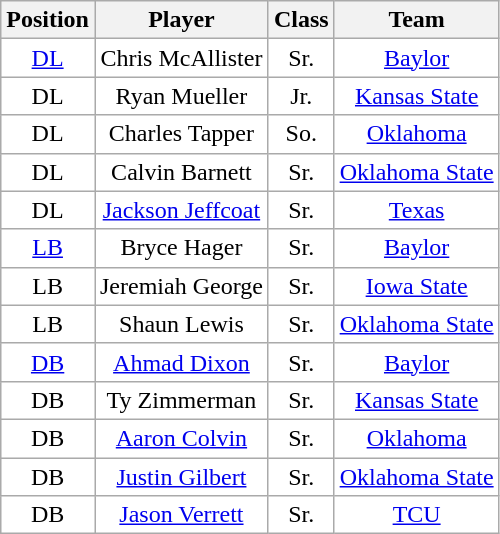<table class="wikitable sortable" border="1">
<tr>
<th>Position</th>
<th>Player</th>
<th>Class</th>
<th>Team</th>
</tr>
<tr>
<td style="text-align:center; background:white"><a href='#'>DL</a></td>
<td style="text-align:center; background:white">Chris McAllister</td>
<td style="text-align:center; background:white">Sr.</td>
<td style="text-align:center; background:white"><a href='#'>Baylor</a></td>
</tr>
<tr>
<td style="text-align:center; background:white">DL</td>
<td style="text-align:center; background:white">Ryan Mueller</td>
<td style="text-align:center; background:white">Jr.</td>
<td style="text-align:center; background:white"><a href='#'>Kansas State</a></td>
</tr>
<tr>
<td style="text-align:center; background:white">DL</td>
<td style="text-align:center; background:white">Charles Tapper</td>
<td style="text-align:center; background:white">So.</td>
<td style="text-align:center; background:white"><a href='#'>Oklahoma</a></td>
</tr>
<tr>
<td style="text-align:center; background:white">DL</td>
<td style="text-align:center; background:white">Calvin Barnett</td>
<td style="text-align:center; background:white">Sr.</td>
<td style="text-align:center; background:white"><a href='#'>Oklahoma State</a></td>
</tr>
<tr>
<td style="text-align:center; background:white">DL</td>
<td style="text-align:center; background:white"><a href='#'>Jackson Jeffcoat</a></td>
<td style="text-align:center; background:white">Sr.</td>
<td style="text-align:center; background:white"><a href='#'>Texas</a></td>
</tr>
<tr>
<td style="text-align:center; background:white"><a href='#'>LB</a></td>
<td style="text-align:center; background:white">Bryce Hager</td>
<td style="text-align:center; background:white">Sr.</td>
<td style="text-align:center; background:white"><a href='#'>Baylor</a></td>
</tr>
<tr>
<td style="text-align:center; background:white">LB</td>
<td style="text-align:center; background:white">Jeremiah George</td>
<td style="text-align:center; background:white">Sr.</td>
<td style="text-align:center; background:white"><a href='#'>Iowa State</a></td>
</tr>
<tr>
<td style="text-align:center; background:white">LB</td>
<td style="text-align:center; background:white">Shaun Lewis</td>
<td style="text-align:center; background:white">Sr.</td>
<td style="text-align:center; background:white"><a href='#'>Oklahoma State</a></td>
</tr>
<tr>
<td style="text-align:center; background:white"><a href='#'>DB</a></td>
<td style="text-align:center; background:white"><a href='#'>Ahmad Dixon</a></td>
<td style="text-align:center; background:white">Sr.</td>
<td style="text-align:center; background:white"><a href='#'>Baylor</a></td>
</tr>
<tr>
<td style="text-align:center; background:white">DB</td>
<td style="text-align:center; background:white">Ty Zimmerman</td>
<td style="text-align:center; background:white">Sr.</td>
<td style="text-align:center; background:white"><a href='#'>Kansas State</a></td>
</tr>
<tr>
<td style="text-align:center; background:white">DB</td>
<td style="text-align:center; background:white"><a href='#'>Aaron Colvin</a></td>
<td style="text-align:center; background:white">Sr.</td>
<td style="text-align:center; background:white"><a href='#'>Oklahoma</a></td>
</tr>
<tr>
<td style="text-align:center; background:white">DB</td>
<td style="text-align:center; background:white"><a href='#'>Justin Gilbert</a></td>
<td style="text-align:center; background:white">Sr.</td>
<td style="text-align:center; background:white"><a href='#'>Oklahoma State</a></td>
</tr>
<tr>
<td style="text-align:center; background:white">DB</td>
<td style="text-align:center; background:white"><a href='#'>Jason Verrett</a></td>
<td style="text-align:center; background:white">Sr.</td>
<td style="text-align:center; background:white"><a href='#'>TCU</a></td>
</tr>
</table>
